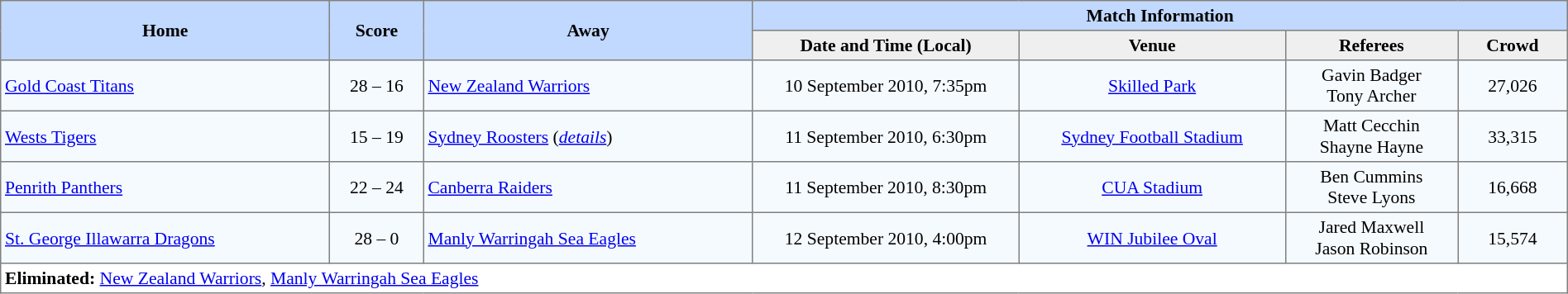<table border="1" cellpadding="3" cellspacing="0" style="border-collapse:collapse; font-size:90%; width:100%">
<tr style="background:#c1d8ff;">
<th rowspan="2" style="width:21%;">Home</th>
<th rowspan="2" style="width:6%;">Score</th>
<th rowspan="2" style="width:21%;">Away</th>
<th colspan=6>Match Information</th>
</tr>
<tr style="background:#efefef;">
<th width=17%>Date and Time (Local)</th>
<th width=17%>Venue</th>
<th width=11%>Referees</th>
<th width=7%>Crowd</th>
</tr>
<tr style="text-align:center; background:#f5faff;">
<td align=left> <a href='#'>Gold Coast Titans</a></td>
<td>28 – 16</td>
<td align=left> <a href='#'>New Zealand Warriors</a></td>
<td>10 September 2010, 7:35pm</td>
<td><a href='#'>Skilled Park</a></td>
<td>Gavin Badger<br> Tony Archer</td>
<td>27,026</td>
</tr>
<tr style="text-align:center; background:#f5faff;">
<td align=left> <a href='#'>Wests Tigers</a></td>
<td>15 – 19</td>
<td align=left> <a href='#'>Sydney Roosters</a> (<em><a href='#'>details</a></em>)</td>
<td>11 September 2010, 6:30pm</td>
<td><a href='#'>Sydney Football Stadium</a></td>
<td>Matt Cecchin<br>Shayne Hayne</td>
<td>33,315</td>
</tr>
<tr style="text-align:center; background:#f5faff;">
<td align=left> <a href='#'>Penrith Panthers</a></td>
<td>22 – 24</td>
<td align=left> <a href='#'>Canberra Raiders</a></td>
<td>11 September 2010, 8:30pm</td>
<td><a href='#'>CUA Stadium</a></td>
<td>Ben Cummins<br>Steve Lyons</td>
<td>16,668</td>
</tr>
<tr style="text-align:center; background:#f5faff;">
<td align=left> <a href='#'>St. George Illawarra Dragons</a></td>
<td>28 – 0</td>
<td align=left> <a href='#'>Manly Warringah Sea Eagles</a></td>
<td>12 September 2010, 4:00pm</td>
<td><a href='#'>WIN Jubilee Oval</a></td>
<td>Jared Maxwell<br>Jason Robinson</td>
<td>15,574</td>
</tr>
<tr>
<td colspan="7" style="text-align:left;"><strong>Eliminated:</strong> <a href='#'>New Zealand Warriors</a>, <a href='#'>Manly Warringah Sea Eagles</a></td>
</tr>
</table>
